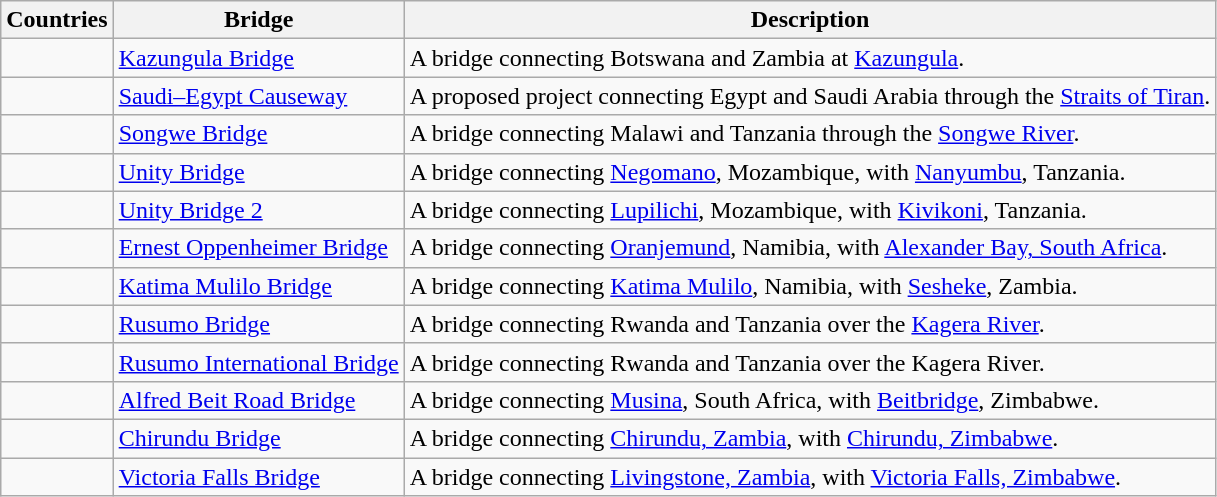<table class="wikitable">
<tr>
<th>Countries</th>
<th>Bridge</th>
<th>Description</th>
</tr>
<tr>
<td> <br> </td>
<td><a href='#'>Kazungula Bridge</a></td>
<td>A bridge connecting Botswana and Zambia at <a href='#'>Kazungula</a>.</td>
</tr>
<tr>
<td> <br> </td>
<td><a href='#'>Saudi–Egypt Causeway</a></td>
<td>A proposed project connecting Egypt and Saudi Arabia through the <a href='#'>Straits of Tiran</a>.</td>
</tr>
<tr>
<td> <br> </td>
<td><a href='#'>Songwe Bridge</a></td>
<td>A bridge connecting Malawi and Tanzania through the <a href='#'>Songwe River</a>.</td>
</tr>
<tr>
<td> <br> </td>
<td><a href='#'>Unity Bridge</a></td>
<td>A bridge connecting <a href='#'>Negomano</a>, Mozambique, with <a href='#'>Nanyumbu</a>, Tanzania.</td>
</tr>
<tr>
<td> <br> </td>
<td><a href='#'>Unity Bridge 2</a></td>
<td>A bridge connecting <a href='#'>Lupilichi</a>, Mozambique, with <a href='#'>Kivikoni</a>, Tanzania.</td>
</tr>
<tr>
<td> <br> </td>
<td><a href='#'>Ernest Oppenheimer Bridge</a></td>
<td>A bridge connecting <a href='#'>Oranjemund</a>, Namibia, with <a href='#'>Alexander Bay, South Africa</a>.</td>
</tr>
<tr>
<td> <br> </td>
<td><a href='#'>Katima Mulilo Bridge</a></td>
<td>A bridge connecting <a href='#'>Katima Mulilo</a>, Namibia, with <a href='#'>Sesheke</a>, Zambia.</td>
</tr>
<tr>
<td> <br> </td>
<td><a href='#'>Rusumo Bridge</a></td>
<td>A bridge connecting Rwanda and Tanzania over the <a href='#'>Kagera River</a>.</td>
</tr>
<tr>
<td> <br> </td>
<td><a href='#'>Rusumo International Bridge</a></td>
<td>A bridge connecting Rwanda and Tanzania over the Kagera River.</td>
</tr>
<tr>
<td> <br> </td>
<td><a href='#'>Alfred Beit Road Bridge</a></td>
<td>A bridge connecting <a href='#'>Musina</a>, South Africa, with <a href='#'>Beitbridge</a>, Zimbabwe.</td>
</tr>
<tr>
<td> <br> </td>
<td><a href='#'>Chirundu Bridge</a></td>
<td>A bridge connecting <a href='#'>Chirundu, Zambia</a>, with <a href='#'>Chirundu, Zimbabwe</a>.</td>
</tr>
<tr>
<td> <br> </td>
<td><a href='#'>Victoria Falls Bridge</a></td>
<td>A bridge connecting <a href='#'>Livingstone, Zambia</a>, with <a href='#'>Victoria Falls, Zimbabwe</a>.</td>
</tr>
</table>
